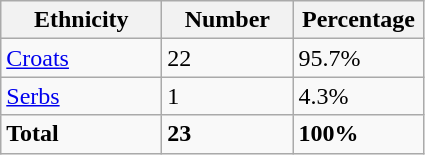<table class="wikitable">
<tr>
<th width="100px">Ethnicity</th>
<th width="80px">Number</th>
<th width="80px">Percentage</th>
</tr>
<tr>
<td><a href='#'>Croats</a></td>
<td>22</td>
<td>95.7%</td>
</tr>
<tr>
<td><a href='#'>Serbs</a></td>
<td>1</td>
<td>4.3%</td>
</tr>
<tr>
<td><strong>Total</strong></td>
<td><strong>23</strong></td>
<td><strong>100%</strong></td>
</tr>
</table>
